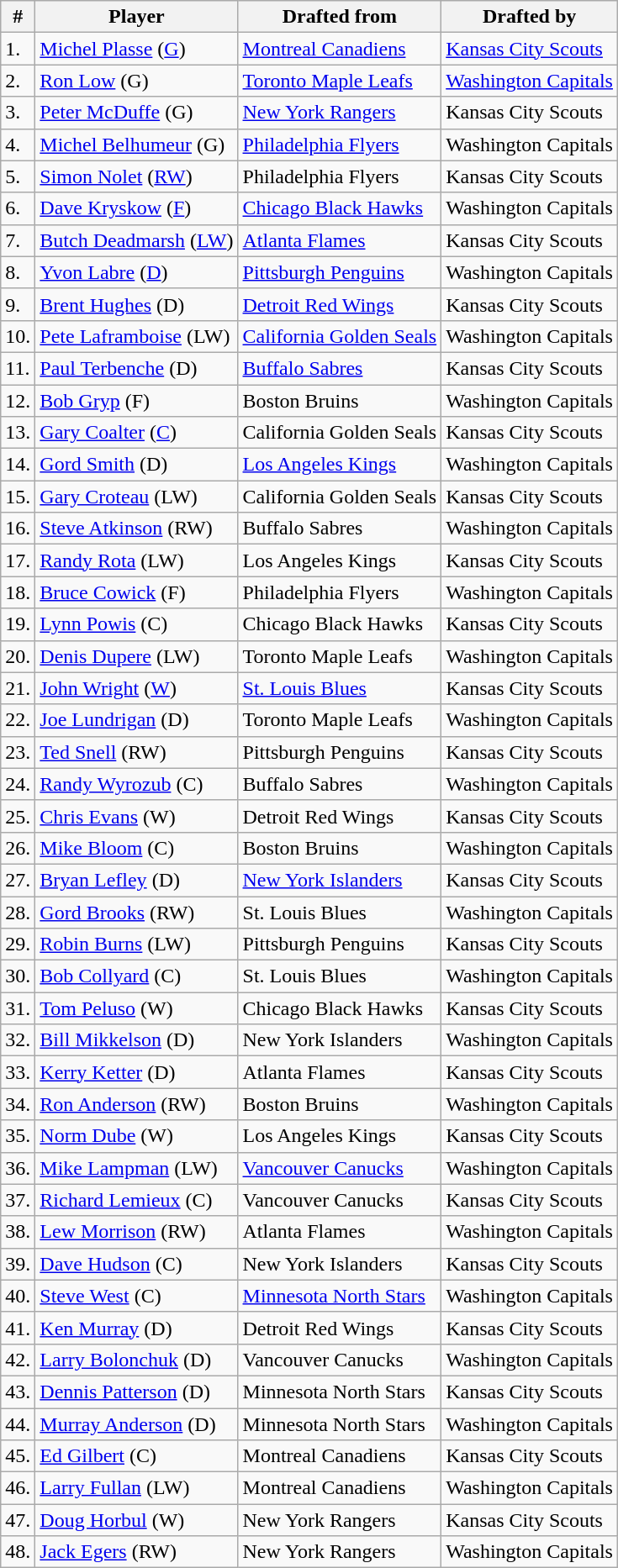<table class="wikitable">
<tr>
<th>#</th>
<th>Player</th>
<th>Drafted from</th>
<th>Drafted by</th>
</tr>
<tr>
<td>1.</td>
<td><a href='#'>Michel Plasse</a> (<a href='#'>G</a>)</td>
<td><a href='#'>Montreal Canadiens</a></td>
<td><a href='#'>Kansas City Scouts</a></td>
</tr>
<tr>
<td>2.</td>
<td><a href='#'>Ron Low</a> (G)</td>
<td><a href='#'>Toronto Maple Leafs</a></td>
<td><a href='#'>Washington Capitals</a></td>
</tr>
<tr>
<td>3.</td>
<td><a href='#'>Peter McDuffe</a> (G)</td>
<td><a href='#'>New York Rangers</a></td>
<td>Kansas City Scouts</td>
</tr>
<tr>
<td>4.</td>
<td><a href='#'>Michel Belhumeur</a> (G)</td>
<td><a href='#'>Philadelphia Flyers</a></td>
<td>Washington Capitals</td>
</tr>
<tr>
<td>5.</td>
<td><a href='#'>Simon Nolet</a> (<a href='#'>RW</a>)</td>
<td>Philadelphia Flyers</td>
<td>Kansas City Scouts</td>
</tr>
<tr>
<td>6.</td>
<td><a href='#'>Dave Kryskow</a> (<a href='#'>F</a>)</td>
<td><a href='#'>Chicago Black Hawks</a></td>
<td>Washington Capitals</td>
</tr>
<tr>
<td>7.</td>
<td><a href='#'>Butch Deadmarsh</a> (<a href='#'>LW</a>)</td>
<td><a href='#'>Atlanta Flames</a></td>
<td>Kansas City Scouts</td>
</tr>
<tr>
<td>8.</td>
<td><a href='#'>Yvon Labre</a> (<a href='#'>D</a>)</td>
<td><a href='#'>Pittsburgh Penguins</a></td>
<td>Washington Capitals</td>
</tr>
<tr>
<td>9.</td>
<td><a href='#'>Brent Hughes</a> (D)</td>
<td><a href='#'>Detroit Red Wings</a></td>
<td>Kansas City Scouts</td>
</tr>
<tr>
<td>10.</td>
<td><a href='#'>Pete Laframboise</a> (LW)</td>
<td><a href='#'>California Golden Seals</a></td>
<td>Washington Capitals</td>
</tr>
<tr>
<td>11.</td>
<td><a href='#'>Paul Terbenche</a> (D)</td>
<td><a href='#'>Buffalo Sabres</a></td>
<td>Kansas City Scouts</td>
</tr>
<tr>
<td>12.</td>
<td><a href='#'>Bob Gryp</a> (F)</td>
<td>Boston Bruins</td>
<td>Washington Capitals</td>
</tr>
<tr>
<td>13.</td>
<td><a href='#'>Gary Coalter</a> (<a href='#'>C</a>)</td>
<td>California Golden Seals</td>
<td>Kansas City Scouts</td>
</tr>
<tr>
<td>14.</td>
<td><a href='#'>Gord Smith</a> (D)</td>
<td><a href='#'>Los Angeles Kings</a></td>
<td>Washington Capitals</td>
</tr>
<tr>
<td>15.</td>
<td><a href='#'>Gary Croteau</a> (LW)</td>
<td>California Golden Seals</td>
<td>Kansas City Scouts</td>
</tr>
<tr>
<td>16.</td>
<td><a href='#'>Steve Atkinson</a> (RW)</td>
<td>Buffalo Sabres</td>
<td>Washington Capitals</td>
</tr>
<tr>
<td>17.</td>
<td><a href='#'>Randy Rota</a> (LW)</td>
<td>Los Angeles Kings</td>
<td>Kansas City Scouts</td>
</tr>
<tr>
<td>18.</td>
<td><a href='#'>Bruce Cowick</a> (F)</td>
<td>Philadelphia Flyers</td>
<td>Washington Capitals</td>
</tr>
<tr>
<td>19.</td>
<td><a href='#'>Lynn Powis</a> (C)</td>
<td>Chicago Black Hawks</td>
<td>Kansas City Scouts</td>
</tr>
<tr>
<td>20.</td>
<td><a href='#'>Denis Dupere</a> (LW)</td>
<td>Toronto Maple Leafs</td>
<td>Washington Capitals</td>
</tr>
<tr>
<td>21.</td>
<td><a href='#'>John Wright</a> (<a href='#'>W</a>)</td>
<td><a href='#'>St. Louis Blues</a></td>
<td>Kansas City Scouts</td>
</tr>
<tr>
<td>22.</td>
<td><a href='#'>Joe Lundrigan</a> (D)</td>
<td>Toronto Maple Leafs</td>
<td>Washington Capitals</td>
</tr>
<tr>
<td>23.</td>
<td><a href='#'>Ted Snell</a> (RW)</td>
<td>Pittsburgh Penguins</td>
<td>Kansas City Scouts</td>
</tr>
<tr>
<td>24.</td>
<td><a href='#'>Randy Wyrozub</a> (C)</td>
<td>Buffalo Sabres</td>
<td>Washington Capitals</td>
</tr>
<tr>
<td>25.</td>
<td><a href='#'>Chris Evans</a> (W)</td>
<td>Detroit Red Wings</td>
<td>Kansas City Scouts</td>
</tr>
<tr>
<td>26.</td>
<td><a href='#'>Mike Bloom</a> (C)</td>
<td>Boston Bruins</td>
<td>Washington Capitals</td>
</tr>
<tr>
<td>27.</td>
<td><a href='#'>Bryan Lefley</a> (D)</td>
<td><a href='#'>New York Islanders</a></td>
<td>Kansas City Scouts</td>
</tr>
<tr>
<td>28.</td>
<td><a href='#'>Gord Brooks</a> (RW)</td>
<td>St. Louis Blues</td>
<td>Washington Capitals</td>
</tr>
<tr>
<td>29.</td>
<td><a href='#'>Robin Burns</a> (LW)</td>
<td>Pittsburgh Penguins</td>
<td>Kansas City Scouts</td>
</tr>
<tr>
<td>30.</td>
<td><a href='#'>Bob Collyard</a> (C)</td>
<td>St. Louis Blues</td>
<td>Washington Capitals</td>
</tr>
<tr>
<td>31.</td>
<td><a href='#'>Tom Peluso</a> (W)</td>
<td>Chicago Black Hawks</td>
<td>Kansas City Scouts</td>
</tr>
<tr>
<td>32.</td>
<td><a href='#'>Bill Mikkelson</a> (D)</td>
<td>New York Islanders</td>
<td>Washington Capitals</td>
</tr>
<tr>
<td>33.</td>
<td><a href='#'>Kerry Ketter</a> (D)</td>
<td>Atlanta Flames</td>
<td>Kansas City Scouts</td>
</tr>
<tr>
<td>34.</td>
<td><a href='#'>Ron Anderson</a> (RW)</td>
<td>Boston Bruins</td>
<td>Washington Capitals</td>
</tr>
<tr>
<td>35.</td>
<td><a href='#'>Norm Dube</a> (W)</td>
<td>Los Angeles Kings</td>
<td>Kansas City Scouts</td>
</tr>
<tr>
<td>36.</td>
<td><a href='#'>Mike Lampman</a> (LW)</td>
<td><a href='#'>Vancouver Canucks</a></td>
<td>Washington Capitals</td>
</tr>
<tr>
<td>37.</td>
<td><a href='#'>Richard Lemieux</a> (C)</td>
<td>Vancouver Canucks</td>
<td>Kansas City Scouts</td>
</tr>
<tr>
<td>38.</td>
<td><a href='#'>Lew Morrison</a> (RW)</td>
<td>Atlanta Flames</td>
<td>Washington Capitals</td>
</tr>
<tr>
<td>39.</td>
<td><a href='#'>Dave Hudson</a> (C)</td>
<td>New York Islanders</td>
<td>Kansas City Scouts</td>
</tr>
<tr>
<td>40.</td>
<td><a href='#'>Steve West</a> (C)</td>
<td><a href='#'>Minnesota North Stars</a></td>
<td>Washington Capitals</td>
</tr>
<tr>
<td>41.</td>
<td><a href='#'>Ken Murray</a> (D)</td>
<td>Detroit Red Wings</td>
<td>Kansas City Scouts</td>
</tr>
<tr>
<td>42.</td>
<td><a href='#'>Larry Bolonchuk</a> (D)</td>
<td>Vancouver Canucks</td>
<td>Washington Capitals</td>
</tr>
<tr>
<td>43.</td>
<td><a href='#'>Dennis Patterson</a> (D)</td>
<td>Minnesota North Stars</td>
<td>Kansas City Scouts</td>
</tr>
<tr>
<td>44.</td>
<td><a href='#'>Murray Anderson</a> (D)</td>
<td>Minnesota North Stars</td>
<td>Washington Capitals</td>
</tr>
<tr>
<td>45.</td>
<td><a href='#'>Ed Gilbert</a> (C)</td>
<td>Montreal Canadiens</td>
<td>Kansas City Scouts</td>
</tr>
<tr>
<td>46.</td>
<td><a href='#'>Larry Fullan</a> (LW)</td>
<td>Montreal Canadiens</td>
<td>Washington Capitals</td>
</tr>
<tr>
<td>47.</td>
<td><a href='#'>Doug Horbul</a> (W)</td>
<td>New York Rangers</td>
<td>Kansas City Scouts</td>
</tr>
<tr>
<td>48.</td>
<td><a href='#'>Jack Egers</a> (RW)</td>
<td>New York Rangers</td>
<td>Washington Capitals</td>
</tr>
</table>
